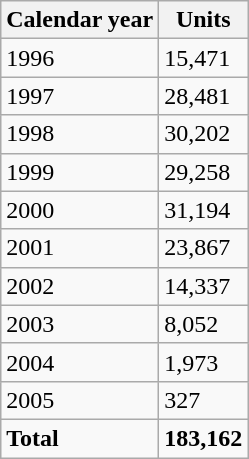<table class="wikitable">
<tr>
<th>Calendar year</th>
<th>Units</th>
</tr>
<tr>
<td>1996</td>
<td>15,471</td>
</tr>
<tr>
<td>1997</td>
<td>28,481</td>
</tr>
<tr>
<td>1998</td>
<td>30,202</td>
</tr>
<tr>
<td>1999</td>
<td>29,258</td>
</tr>
<tr>
<td>2000</td>
<td>31,194</td>
</tr>
<tr>
<td>2001</td>
<td>23,867</td>
</tr>
<tr>
<td>2002</td>
<td>14,337</td>
</tr>
<tr>
<td>2003</td>
<td>8,052</td>
</tr>
<tr>
<td>2004</td>
<td>1,973</td>
</tr>
<tr>
<td>2005</td>
<td>327</td>
</tr>
<tr>
<td><strong>Total</strong></td>
<td><strong>183,162</strong></td>
</tr>
</table>
